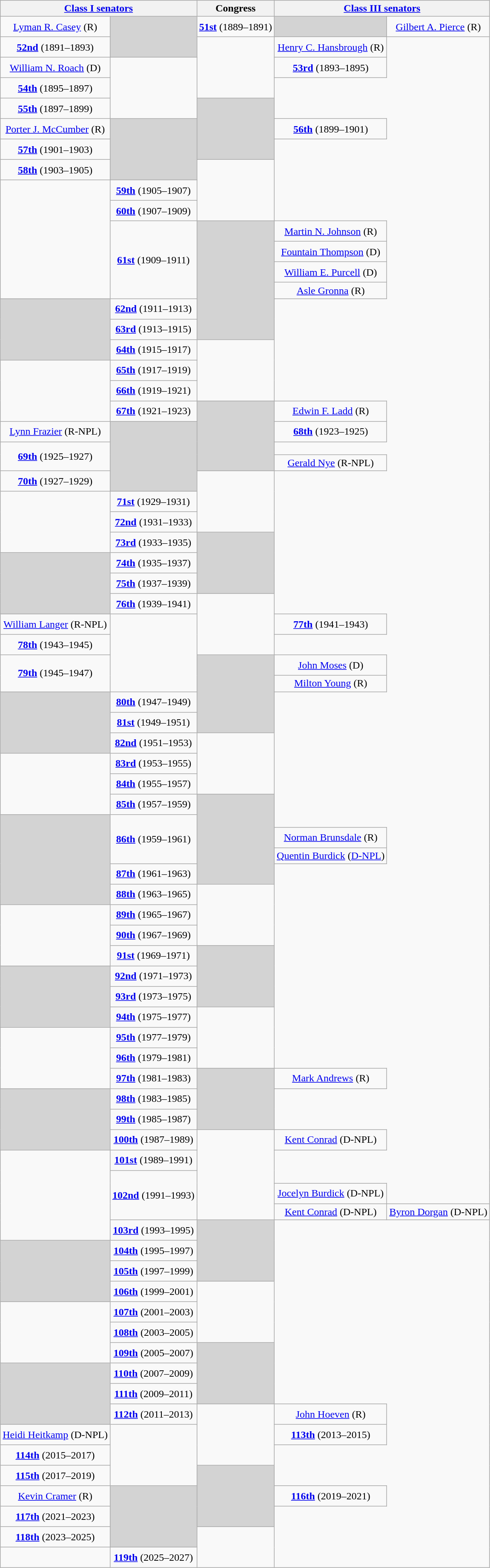<table class="wikitable sticky-header" style="text-align:center">
<tr>
<th colspan="2"><a href='#'>Class I senators</a></th>
<th>Congress</th>
<th colspan="2"><a href='#'>Class III senators</a></th>
</tr>
<tr style="height:2em">
<td><a href='#'>Lyman R. Casey</a> (R)</td>
<td rowspan="2" style="background: #D3D3D3"></td>
<td><strong><a href='#'>51st</a></strong> (1889–1891)</td>
<td style="background: #D3D3D3"></td>
<td><a href='#'>Gilbert A. Pierce</a> (R)</td>
</tr>
<tr style="height:2em">
<td><strong><a href='#'>52nd</a></strong> (1891–1893)</td>
<td rowspan="3"></td>
<td><a href='#'>Henry C. Hansbrough</a> (R)</td>
</tr>
<tr style="height:2em">
<td><a href='#'>William N. Roach</a> (D)</td>
<td rowspan="3"></td>
<td><strong><a href='#'>53rd</a></strong> (1893–1895)</td>
</tr>
<tr style="height:2em">
<td><strong><a href='#'>54th</a></strong> (1895–1897)</td>
</tr>
<tr style="height:2em">
<td><strong><a href='#'>55th</a></strong> (1897–1899)</td>
<td rowspan="3" style="background: #D3D3D3"></td>
</tr>
<tr style="height:2em">
<td><a href='#'>Porter J. McCumber</a> (R)</td>
<td rowspan="3" style="background: #D3D3D3"></td>
<td><strong><a href='#'>56th</a></strong> (1899–1901)</td>
</tr>
<tr style="height:2em">
<td><strong><a href='#'>57th</a></strong> (1901–1903)</td>
</tr>
<tr style="height:2em">
<td><strong><a href='#'>58th</a></strong> (1903–1905)</td>
<td rowspan="3"></td>
</tr>
<tr style="height:2em">
<td rowspan="6"></td>
<td><strong><a href='#'>59th</a></strong> (1905–1907)</td>
</tr>
<tr style="height:2em">
<td><strong><a href='#'>60th</a></strong> (1907–1909)</td>
</tr>
<tr style="height:2em">
<td rowspan="4"><strong><a href='#'>61st</a></strong> (1909–1911)</td>
<td rowspan="6" style="background: #D3D3D3"></td>
<td><a href='#'>Martin N. Johnson</a> (R)</td>
</tr>
<tr style="height:2em">
<td><a href='#'>Fountain Thompson</a> (D)</td>
</tr>
<tr style="height:2em">
<td><a href='#'>William E. Purcell</a> (D)</td>
</tr>
<tr style="height:1.25em">
<td><a href='#'>Asle Gronna</a> (R)</td>
</tr>
<tr style="height:2em">
<td rowspan="3" style="background: #D3D3D3"></td>
<td><strong><a href='#'>62nd</a></strong> (1911–1913)</td>
</tr>
<tr style="height:2em">
<td><strong><a href='#'>63rd</a></strong> (1913–1915)</td>
</tr>
<tr style="height:2em">
<td><strong><a href='#'>64th</a></strong> (1915–1917)</td>
<td rowspan="3"></td>
</tr>
<tr style="height:2em">
<td rowspan="3"></td>
<td><strong><a href='#'>65th</a></strong> (1917–1919)</td>
</tr>
<tr style="height:2em">
<td><strong><a href='#'>66th</a></strong> (1919–1921)</td>
</tr>
<tr style="height:2em">
<td><strong><a href='#'>67th</a></strong> (1921–1923)</td>
<td rowspan="4" style="background: #D3D3D3"></td>
<td><a href='#'>Edwin F. Ladd</a> (R)</td>
</tr>
<tr style="height:2em">
<td><a href='#'>Lynn Frazier</a> (R-NPL)</td>
<td rowspan="4" style="background: #D3D3D3"></td>
<td><strong><a href='#'>68th</a></strong> (1923–1925)</td>
</tr>
<tr style="height:1.25em">
<td rowspan="2"><strong><a href='#'>69th</a></strong> (1925–1927)</td>
</tr>
<tr style="height:1.25em">
<td><a href='#'>Gerald Nye</a> (R-NPL)</td>
</tr>
<tr style="height:2em">
<td><strong><a href='#'>70th</a></strong> (1927–1929)</td>
<td rowspan="3"></td>
</tr>
<tr style="height:2em">
<td rowspan="3"></td>
<td><strong><a href='#'>71st</a></strong> (1929–1931)</td>
</tr>
<tr style="height:2em">
<td><strong><a href='#'>72nd</a></strong> (1931–1933)</td>
</tr>
<tr style="height:2em">
<td><strong><a href='#'>73rd</a></strong> (1933–1935)</td>
<td rowspan="3" style="background: #D3D3D3"></td>
</tr>
<tr style="height:2em">
<td rowspan="3" style="background: #D3D3D3"></td>
<td><strong><a href='#'>74th</a></strong> (1935–1937)</td>
</tr>
<tr style="height:2em">
<td><strong><a href='#'>75th</a></strong> (1937–1939)</td>
</tr>
<tr style="height:2em">
<td><strong><a href='#'>76th</a></strong> (1939–1941)</td>
<td rowspan="3"></td>
</tr>
<tr style="height:2em">
<td><a href='#'>William Langer</a> (R-NPL)</td>
<td rowspan="4"></td>
<td><strong><a href='#'>77th</a></strong> (1941–1943)</td>
</tr>
<tr style="height:2em">
<td><strong><a href='#'>78th</a></strong> (1943–1945)</td>
</tr>
<tr style="height:2em">
<td rowspan="2"><strong><a href='#'>79th</a></strong> (1945–1947)</td>
<td rowspan="4" style="background: #D3D3D3"></td>
<td><a href='#'>John Moses</a> (D)</td>
</tr>
<tr style="height:1.25em">
<td><a href='#'>Milton Young</a> (R)</td>
</tr>
<tr style="height:2em">
<td rowspan="3" style="background: #D3D3D3"></td>
<td><strong><a href='#'>80th</a></strong> (1947–1949)</td>
</tr>
<tr style="height:2em">
<td><strong><a href='#'>81st</a></strong> (1949–1951)</td>
</tr>
<tr style="height:2em">
<td><strong><a href='#'>82nd</a></strong> (1951–1953)</td>
<td rowspan="3"></td>
</tr>
<tr style="height:2em">
<td rowspan="3"></td>
<td><strong><a href='#'>83rd</a></strong> (1953–1955)</td>
</tr>
<tr style="height:2em">
<td><strong><a href='#'>84th</a></strong> (1955–1957)</td>
</tr>
<tr style="height:2em">
<td><strong><a href='#'>85th</a></strong> (1957–1959)</td>
<td rowspan="5" style="background: #D3D3D3"></td>
</tr>
<tr style="height:1.25em">
<td rowspan="5" style="background: #D3D3D3"></td>
<td rowspan="3"><strong><a href='#'>86th</a></strong> (1959–1961)</td>
</tr>
<tr style="height:2em">
<td><a href='#'>Norman Brunsdale</a> (R)</td>
</tr>
<tr style="height:1.25em">
<td><a href='#'>Quentin Burdick</a> (<a href='#'>D-NPL</a>)</td>
</tr>
<tr style="height:2em">
<td><strong><a href='#'>87th</a></strong> (1961–1963)</td>
</tr>
<tr style="height:2em">
<td><strong><a href='#'>88th</a></strong> (1963–1965)</td>
<td rowspan="3"></td>
</tr>
<tr style="height:2em">
<td rowspan="3"></td>
<td><strong><a href='#'>89th</a></strong> (1965–1967)</td>
</tr>
<tr style="height:2em">
<td><strong><a href='#'>90th</a></strong> (1967–1969)</td>
</tr>
<tr style="height:2em">
<td><strong><a href='#'>91st</a></strong> (1969–1971)</td>
<td rowspan="3" style="background: #D3D3D3"></td>
</tr>
<tr style="height:2em">
<td rowspan="3" style="background: #D3D3D3"></td>
<td><strong><a href='#'>92nd</a></strong> (1971–1973)</td>
</tr>
<tr style="height:2em">
<td><strong><a href='#'>93rd</a></strong> (1973–1975)</td>
</tr>
<tr style="height:2em">
<td><strong><a href='#'>94th</a></strong> (1975–1977)</td>
<td rowspan="3"></td>
</tr>
<tr style="height:2em">
<td rowspan="3"></td>
<td><strong><a href='#'>95th</a></strong> (1977–1979)</td>
</tr>
<tr style="height:2em">
<td><strong><a href='#'>96th</a></strong> (1979–1981)</td>
</tr>
<tr style="height:2em">
<td><strong><a href='#'>97th</a></strong> (1981–1983)</td>
<td rowspan="3" style="background: #D3D3D3"></td>
<td><a href='#'>Mark Andrews</a> (R)</td>
</tr>
<tr style="height:2em">
<td rowspan="3" style="background: #D3D3D3"></td>
<td><strong><a href='#'>98th</a></strong> (1983–1985)</td>
</tr>
<tr style="height:2em">
<td><strong><a href='#'>99th</a></strong> (1985–1987)</td>
</tr>
<tr style="height:2em">
<td><strong><a href='#'>100th</a></strong> (1987–1989)</td>
<td rowspan="5"></td>
<td><a href='#'>Kent Conrad</a> (D-NPL)</td>
</tr>
<tr style="height:2em">
<td rowspan="5"></td>
<td><strong><a href='#'>101st</a></strong> (1989–1991)</td>
</tr>
<tr style="height:1.25em">
<td rowspan="3"><strong><a href='#'>102nd</a></strong> (1991–1993)</td>
</tr>
<tr style="height:2em">
<td><a href='#'>Jocelyn Burdick</a> (D-NPL)</td>
</tr>
<tr style="height:1.25em">
<td><a href='#'>Kent Conrad</a> (D-NPL)</td>
<td><a href='#'>Byron Dorgan</a> (D-NPL)</td>
</tr>
<tr style="height:2em">
<td><strong><a href='#'>103rd</a></strong> (1993–1995)</td>
<td rowspan="3" style="background: #D3D3D3"></td>
</tr>
<tr style="height:2em">
<td rowspan="3" style="background: #D3D3D3"></td>
<td><strong><a href='#'>104th</a></strong> (1995–1997)</td>
</tr>
<tr style="height:2em">
<td><strong><a href='#'>105th</a></strong> (1997–1999)</td>
</tr>
<tr style="height:2em">
<td><strong><a href='#'>106th</a></strong> (1999–2001)</td>
<td rowspan="3"></td>
</tr>
<tr style="height:2em">
<td rowspan="3"></td>
<td><strong><a href='#'>107th</a></strong> (2001–2003)</td>
</tr>
<tr style="height:2em">
<td><strong><a href='#'>108th</a></strong> (2003–2005)</td>
</tr>
<tr style="height:2em">
<td><strong><a href='#'>109th</a></strong> (2005–2007)</td>
<td rowspan="3" style="background: #D3D3D3"></td>
</tr>
<tr style="height:2em">
<td rowspan="3" style="background: #D3D3D3"></td>
<td><strong><a href='#'>110th</a></strong> (2007–2009)</td>
</tr>
<tr style="height:2em">
<td><strong><a href='#'>111th</a></strong> (2009–2011)</td>
</tr>
<tr style="height:2em">
<td><strong><a href='#'>112th</a></strong> (2011–2013)</td>
<td rowspan="3"></td>
<td><a href='#'>John Hoeven</a> (R)</td>
</tr>
<tr style="height:2em">
<td><a href='#'>Heidi Heitkamp</a> (D-NPL)</td>
<td rowspan="3"></td>
<td><strong><a href='#'>113th</a></strong> (2013–2015)</td>
</tr>
<tr style="height:2em">
<td><strong><a href='#'>114th</a></strong> (2015–2017)</td>
</tr>
<tr style="height:2em">
<td><strong><a href='#'>115th</a></strong> (2017–2019)</td>
<td rowspan="3" style="background: #D3D3D3"></td>
</tr>
<tr style="height:2em">
<td><a href='#'>Kevin Cramer</a> (R)</td>
<td rowspan="3" style="background: #D3D3D3"></td>
<td><strong><a href='#'>116th</a></strong> (2019–2021)</td>
</tr>
<tr style="height:2em">
<td><strong><a href='#'>117th</a></strong> (2021–2023)</td>
</tr>
<tr style="height:2em">
<td><strong><a href='#'>118th</a></strong> (2023–2025)</td>
<td rowspan="2"></td>
</tr>
<tr style="height:2em">
<td rowspan="1"></td>
<td><strong><a href='#'>119th</a></strong> (2025–2027)</td>
</tr>
</table>
